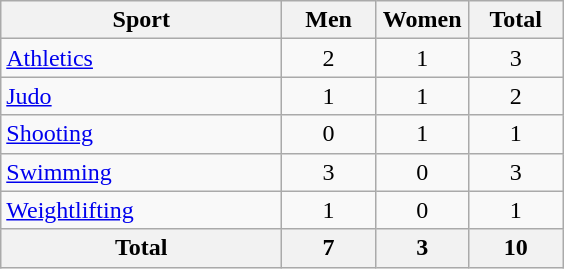<table class="wikitable sortable" style="text-align:center;">
<tr>
<th width=180>Sport</th>
<th width=55>Men</th>
<th width=55>Women</th>
<th width=55>Total</th>
</tr>
<tr>
<td align=left><a href='#'>Athletics</a></td>
<td>2</td>
<td>1</td>
<td>3</td>
</tr>
<tr>
<td align=left><a href='#'>Judo</a></td>
<td>1</td>
<td>1</td>
<td>2</td>
</tr>
<tr>
<td align=left><a href='#'>Shooting</a></td>
<td>0</td>
<td>1</td>
<td>1</td>
</tr>
<tr>
<td align=left><a href='#'>Swimming</a></td>
<td>3</td>
<td>0</td>
<td>3</td>
</tr>
<tr>
<td align=left><a href='#'>Weightlifting</a></td>
<td>1</td>
<td>0</td>
<td>1</td>
</tr>
<tr>
<th>Total</th>
<th>7</th>
<th>3</th>
<th>10</th>
</tr>
</table>
